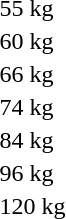<table>
<tr>
<td rowspan=2>55 kg<br></td>
<td rowspan=2></td>
<td rowspan=2></td>
<td></td>
</tr>
<tr>
<td></td>
</tr>
<tr>
<td rowspan=2>60 kg<br></td>
<td rowspan=2></td>
<td rowspan=2></td>
<td></td>
</tr>
<tr>
<td></td>
</tr>
<tr>
<td rowspan=2>66 kg<br></td>
<td rowspan=2></td>
<td rowspan=2></td>
<td></td>
</tr>
<tr>
<td></td>
</tr>
<tr>
<td rowspan=2>74 kg<br></td>
<td rowspan=2></td>
<td rowspan=2></td>
<td></td>
</tr>
<tr>
<td></td>
</tr>
<tr>
<td rowspan=2>84 kg<br></td>
<td rowspan=2></td>
<td rowspan=2></td>
<td></td>
</tr>
<tr>
<td></td>
</tr>
<tr>
<td rowspan=2>96 kg<br></td>
<td rowspan=2></td>
<td rowspan=2></td>
<td></td>
</tr>
<tr>
<td></td>
</tr>
<tr>
<td rowspan=2>120 kg<br></td>
<td rowspan=2></td>
<td rowspan=2></td>
<td></td>
</tr>
<tr>
<td></td>
</tr>
</table>
